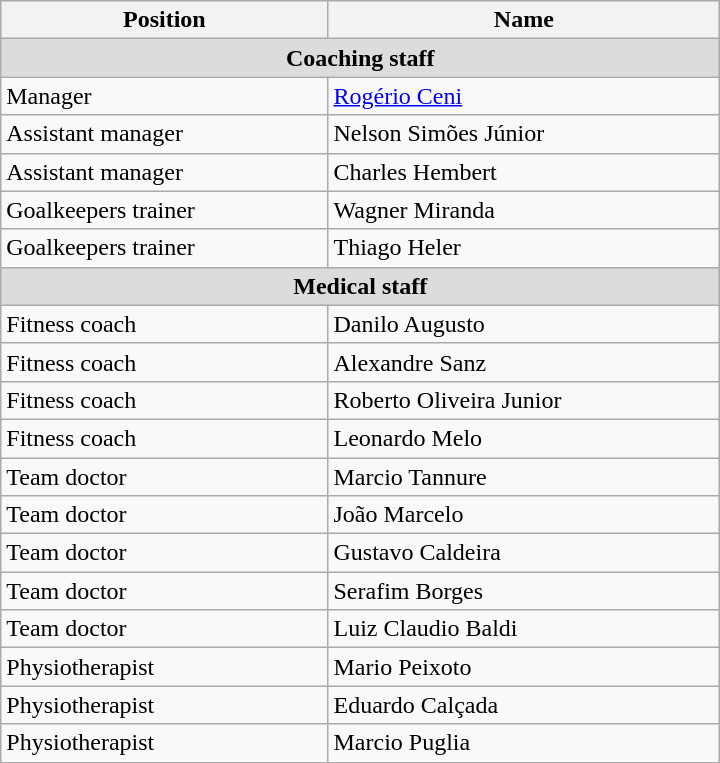<table width=38% class="wikitable">
<tr>
<th>Position</th>
<th>Name</th>
</tr>
<tr>
<th colspan="2" style="background:#dcdcdc; text-align:center">Coaching staff</th>
</tr>
<tr>
<td>Manager</td>
<td> <a href='#'>Rogério Ceni</a></td>
</tr>
<tr>
<td>Assistant manager</td>
<td> Nelson Simões Júnior</td>
</tr>
<tr>
<td>Assistant manager</td>
<td> Charles Hembert</td>
</tr>
<tr>
<td>Goalkeepers trainer</td>
<td> Wagner Miranda</td>
</tr>
<tr>
<td>Goalkeepers trainer</td>
<td> Thiago Heler</td>
</tr>
<tr>
<th colspan="2" style="background:#dcdcdc; text-align:center">Medical staff</th>
</tr>
<tr>
<td>Fitness coach</td>
<td> Danilo Augusto</td>
</tr>
<tr>
<td>Fitness coach</td>
<td> Alexandre Sanz</td>
</tr>
<tr>
<td>Fitness coach</td>
<td> Roberto Oliveira Junior</td>
</tr>
<tr>
<td>Fitness coach</td>
<td> Leonardo Melo</td>
</tr>
<tr>
<td>Team doctor</td>
<td> Marcio Tannure</td>
</tr>
<tr>
<td>Team doctor</td>
<td> João Marcelo</td>
</tr>
<tr>
<td>Team doctor</td>
<td> Gustavo Caldeira</td>
</tr>
<tr>
<td>Team doctor</td>
<td> Serafim Borges</td>
</tr>
<tr>
<td>Team doctor</td>
<td> Luiz Claudio Baldi</td>
</tr>
<tr>
<td>Physiotherapist</td>
<td> Mario Peixoto</td>
</tr>
<tr>
<td>Physiotherapist</td>
<td> Eduardo Calçada</td>
</tr>
<tr>
<td>Physiotherapist</td>
<td> Marcio Puglia</td>
</tr>
<tr>
</tr>
</table>
